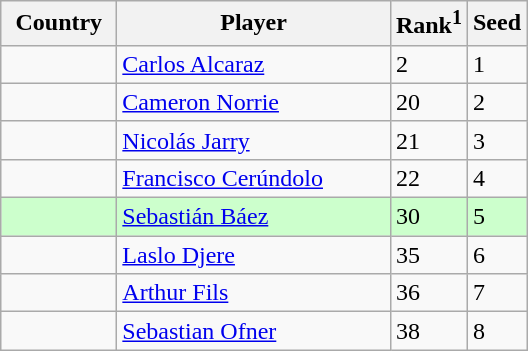<table class="sortable wikitable">
<tr>
<th width="70">Country</th>
<th width="175">Player</th>
<th>Rank<sup>1</sup></th>
<th>Seed</th>
</tr>
<tr>
<td></td>
<td><a href='#'>Carlos Alcaraz</a></td>
<td>2</td>
<td>1</td>
</tr>
<tr>
<td></td>
<td><a href='#'>Cameron Norrie</a></td>
<td>20</td>
<td>2</td>
</tr>
<tr>
<td></td>
<td><a href='#'>Nicolás Jarry</a></td>
<td>21</td>
<td>3</td>
</tr>
<tr>
<td></td>
<td><a href='#'>Francisco Cerúndolo</a></td>
<td>22</td>
<td>4</td>
</tr>
<tr bgcolor=#cfc>
<td></td>
<td><a href='#'>Sebastián Báez</a></td>
<td>30</td>
<td>5</td>
</tr>
<tr>
<td></td>
<td><a href='#'>Laslo Djere</a></td>
<td>35</td>
<td>6</td>
</tr>
<tr>
<td></td>
<td><a href='#'>Arthur Fils</a></td>
<td>36</td>
<td>7</td>
</tr>
<tr>
<td></td>
<td><a href='#'>Sebastian Ofner</a></td>
<td>38</td>
<td>8</td>
</tr>
</table>
